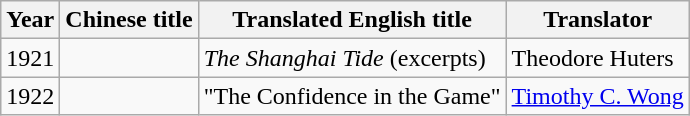<table class="wikitable">
<tr>
<th>Year</th>
<th>Chinese title</th>
<th>Translated English title</th>
<th>Translator</th>
</tr>
<tr>
<td>1921</td>
<td></td>
<td><em>The Shanghai Tide</em> (excerpts)</td>
<td>Theodore Huters</td>
</tr>
<tr>
<td>1922</td>
<td></td>
<td>"The Confidence in the Game"</td>
<td><a href='#'>Timothy C. Wong</a></td>
</tr>
</table>
